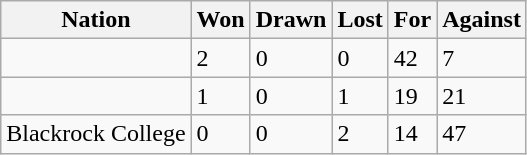<table class="wikitable">
<tr>
<th>Nation</th>
<th>Won</th>
<th>Drawn</th>
<th>Lost</th>
<th>For</th>
<th>Against</th>
</tr>
<tr>
<td></td>
<td>2</td>
<td>0</td>
<td>0</td>
<td>42</td>
<td>7</td>
</tr>
<tr>
<td></td>
<td>1</td>
<td>0</td>
<td>1</td>
<td>19</td>
<td>21</td>
</tr>
<tr>
<td>Blackrock College</td>
<td>0</td>
<td>0</td>
<td>2</td>
<td>14</td>
<td>47</td>
</tr>
</table>
